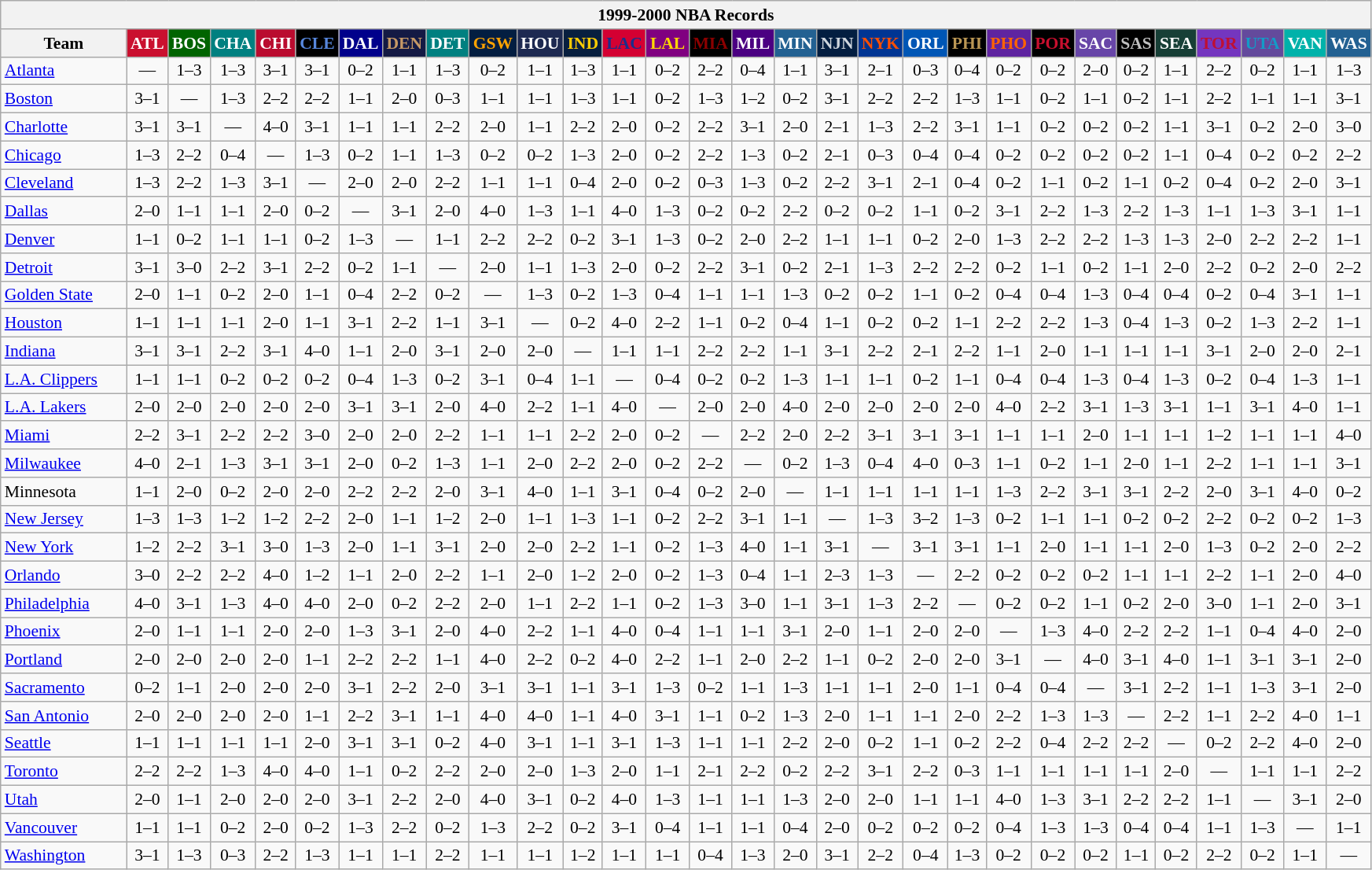<table class="wikitable" style="font-size:90%; text-align:center;">
<tr>
<th colspan=30>1999-2000 NBA Records</th>
</tr>
<tr>
<th width=100>Team</th>
<th style="background:#CA102F;color:#FFFFFF;width=35">ATL</th>
<th style="background:#006400;color:#FFFFFF;width=35">BOS</th>
<th style="background:#008080;color:#FFFFFF;width=35">CHA</th>
<th style="background:#BA0C2F;color:#FFFFFF;width=35">CHI</th>
<th style="background:#000000;color:#5787DC;width=35">CLE</th>
<th style="background:#00008B;color:#FFFFFF;width=35">DAL</th>
<th style="background:#141A44;color:#C69966;width=35">DEN</th>
<th style="background:#008080;color:#FFFFFF;width=35">DET</th>
<th style="background:#031E41;color:#FEA302;width=35">GSW</th>
<th style="background:#1D2951;color:#FFFFFF;width=35">HOU</th>
<th style="background:#081F3F;color:#FDCC04;width=35">IND</th>
<th style="background:#D40032;color:#1A2E8B;width=35">LAC</th>
<th style="background:#800080;color:#FFD700;width=35">LAL</th>
<th style="background:#000000;color:#8B0000;width=35">MIA</th>
<th style="background:#4B0082;color:#FFFFFF;width=35">MIL</th>
<th style="background:#236192;color:#FFFFFF;width=35">MIN</th>
<th style="background:#031E41;color:#CED5DD;width=35">NJN</th>
<th style="background:#003593;color:#FF4F03;width=35">NYK</th>
<th style="background:#0056B5;color:#FFFFFF;width=35">ORL</th>
<th style="background:#000000;color:#BB9754;width=35">PHI</th>
<th style="background:#5F24A0;color:#FF6303;width=35">PHO</th>
<th style="background:#000000;color:#C90F2E;width=35">POR</th>
<th style="background:#6846A8;color:#FFFFFF;width=35">SAC</th>
<th style="background:#000000;color:#C0C0C0;width=35">SAS</th>
<th style="background:#173F36;color:#FFFFFF;width=35">SEA</th>
<th style="background:#7436BF;color:#BE0F34;width=35">TOR</th>
<th style="background:#644A9C;color:#149BC7;width=35">UTA</th>
<th style="background:#00B2AA;color:#FFFFFF;width=35">VAN</th>
<th style="background:#236192;color:#FFFFFF;width=35">WAS</th>
</tr>
<tr>
<td style="text-align:left;"><a href='#'>Atlanta</a></td>
<td>—</td>
<td>1–3</td>
<td>1–3</td>
<td>3–1</td>
<td>3–1</td>
<td>0–2</td>
<td>1–1</td>
<td>1–3</td>
<td>0–2</td>
<td>1–1</td>
<td>1–3</td>
<td>1–1</td>
<td>0–2</td>
<td>2–2</td>
<td>0–4</td>
<td>1–1</td>
<td>3–1</td>
<td>2–1</td>
<td>0–3</td>
<td>0–4</td>
<td>0–2</td>
<td>0–2</td>
<td>2–0</td>
<td>0–2</td>
<td>1–1</td>
<td>2–2</td>
<td>0–2</td>
<td>1–1</td>
<td>1–3</td>
</tr>
<tr>
<td style="text-align:left;"><a href='#'>Boston</a></td>
<td>3–1</td>
<td>—</td>
<td>1–3</td>
<td>2–2</td>
<td>2–2</td>
<td>1–1</td>
<td>2–0</td>
<td>0–3</td>
<td>1–1</td>
<td>1–1</td>
<td>1–3</td>
<td>1–1</td>
<td>0–2</td>
<td>1–3</td>
<td>1–2</td>
<td>0–2</td>
<td>3–1</td>
<td>2–2</td>
<td>2–2</td>
<td>1–3</td>
<td>1–1</td>
<td>0–2</td>
<td>1–1</td>
<td>0–2</td>
<td>1–1</td>
<td>2–2</td>
<td>1–1</td>
<td>1–1</td>
<td>3–1</td>
</tr>
<tr>
<td style="text-align:left;"><a href='#'>Charlotte</a></td>
<td>3–1</td>
<td>3–1</td>
<td>—</td>
<td>4–0</td>
<td>3–1</td>
<td>1–1</td>
<td>1–1</td>
<td>2–2</td>
<td>2–0</td>
<td>1–1</td>
<td>2–2</td>
<td>2–0</td>
<td>0–2</td>
<td>2–2</td>
<td>3–1</td>
<td>2–0</td>
<td>2–1</td>
<td>1–3</td>
<td>2–2</td>
<td>3–1</td>
<td>1–1</td>
<td>0–2</td>
<td>0–2</td>
<td>0–2</td>
<td>1–1</td>
<td>3–1</td>
<td>0–2</td>
<td>2–0</td>
<td>3–0</td>
</tr>
<tr>
<td style="text-align:left;"><a href='#'>Chicago</a></td>
<td>1–3</td>
<td>2–2</td>
<td>0–4</td>
<td>—</td>
<td>1–3</td>
<td>0–2</td>
<td>1–1</td>
<td>1–3</td>
<td>0–2</td>
<td>0–2</td>
<td>1–3</td>
<td>2–0</td>
<td>0–2</td>
<td>2–2</td>
<td>1–3</td>
<td>0–2</td>
<td>2–1</td>
<td>0–3</td>
<td>0–4</td>
<td>0–4</td>
<td>0–2</td>
<td>0–2</td>
<td>0–2</td>
<td>0–2</td>
<td>1–1</td>
<td>0–4</td>
<td>0–2</td>
<td>0–2</td>
<td>2–2</td>
</tr>
<tr>
<td style="text-align:left;"><a href='#'>Cleveland</a></td>
<td>1–3</td>
<td>2–2</td>
<td>1–3</td>
<td>3–1</td>
<td>—</td>
<td>2–0</td>
<td>2–0</td>
<td>2–2</td>
<td>1–1</td>
<td>1–1</td>
<td>0–4</td>
<td>2–0</td>
<td>0–2</td>
<td>0–3</td>
<td>1–3</td>
<td>0–2</td>
<td>2–2</td>
<td>3–1</td>
<td>2–1</td>
<td>0–4</td>
<td>0–2</td>
<td>1–1</td>
<td>0–2</td>
<td>1–1</td>
<td>0–2</td>
<td>0–4</td>
<td>0–2</td>
<td>2–0</td>
<td>3–1</td>
</tr>
<tr>
<td style="text-align:left;"><a href='#'>Dallas</a></td>
<td>2–0</td>
<td>1–1</td>
<td>1–1</td>
<td>2–0</td>
<td>0–2</td>
<td>—</td>
<td>3–1</td>
<td>2–0</td>
<td>4–0</td>
<td>1–3</td>
<td>1–1</td>
<td>4–0</td>
<td>1–3</td>
<td>0–2</td>
<td>0–2</td>
<td>2–2</td>
<td>0–2</td>
<td>0–2</td>
<td>1–1</td>
<td>0–2</td>
<td>3–1</td>
<td>2–2</td>
<td>1–3</td>
<td>2–2</td>
<td>1–3</td>
<td>1–1</td>
<td>1–3</td>
<td>3–1</td>
<td>1–1</td>
</tr>
<tr>
<td style="text-align:left;"><a href='#'>Denver</a></td>
<td>1–1</td>
<td>0–2</td>
<td>1–1</td>
<td>1–1</td>
<td>0–2</td>
<td>1–3</td>
<td>—</td>
<td>1–1</td>
<td>2–2</td>
<td>2–2</td>
<td>0–2</td>
<td>3–1</td>
<td>1–3</td>
<td>0–2</td>
<td>2–0</td>
<td>2–2</td>
<td>1–1</td>
<td>1–1</td>
<td>0–2</td>
<td>2–0</td>
<td>1–3</td>
<td>2–2</td>
<td>2–2</td>
<td>1–3</td>
<td>1–3</td>
<td>2–0</td>
<td>2–2</td>
<td>2–2</td>
<td>1–1</td>
</tr>
<tr>
<td style="text-align:left;"><a href='#'>Detroit</a></td>
<td>3–1</td>
<td>3–0</td>
<td>2–2</td>
<td>3–1</td>
<td>2–2</td>
<td>0–2</td>
<td>1–1</td>
<td>—</td>
<td>2–0</td>
<td>1–1</td>
<td>1–3</td>
<td>2–0</td>
<td>0–2</td>
<td>2–2</td>
<td>3–1</td>
<td>0–2</td>
<td>2–1</td>
<td>1–3</td>
<td>2–2</td>
<td>2–2</td>
<td>0–2</td>
<td>1–1</td>
<td>0–2</td>
<td>1–1</td>
<td>2–0</td>
<td>2–2</td>
<td>0–2</td>
<td>2–0</td>
<td>2–2</td>
</tr>
<tr>
<td style="text-align:left;"><a href='#'>Golden State</a></td>
<td>2–0</td>
<td>1–1</td>
<td>0–2</td>
<td>2–0</td>
<td>1–1</td>
<td>0–4</td>
<td>2–2</td>
<td>0–2</td>
<td>—</td>
<td>1–3</td>
<td>0–2</td>
<td>1–3</td>
<td>0–4</td>
<td>1–1</td>
<td>1–1</td>
<td>1–3</td>
<td>0–2</td>
<td>0–2</td>
<td>1–1</td>
<td>0–2</td>
<td>0–4</td>
<td>0–4</td>
<td>1–3</td>
<td>0–4</td>
<td>0–4</td>
<td>0–2</td>
<td>0–4</td>
<td>3–1</td>
<td>1–1</td>
</tr>
<tr>
<td style="text-align:left;"><a href='#'>Houston</a></td>
<td>1–1</td>
<td>1–1</td>
<td>1–1</td>
<td>2–0</td>
<td>1–1</td>
<td>3–1</td>
<td>2–2</td>
<td>1–1</td>
<td>3–1</td>
<td>—</td>
<td>0–2</td>
<td>4–0</td>
<td>2–2</td>
<td>1–1</td>
<td>0–2</td>
<td>0–4</td>
<td>1–1</td>
<td>0–2</td>
<td>0–2</td>
<td>1–1</td>
<td>2–2</td>
<td>2–2</td>
<td>1–3</td>
<td>0–4</td>
<td>1–3</td>
<td>0–2</td>
<td>1–3</td>
<td>2–2</td>
<td>1–1</td>
</tr>
<tr>
<td style="text-align:left;"><a href='#'>Indiana</a></td>
<td>3–1</td>
<td>3–1</td>
<td>2–2</td>
<td>3–1</td>
<td>4–0</td>
<td>1–1</td>
<td>2–0</td>
<td>3–1</td>
<td>2–0</td>
<td>2–0</td>
<td>—</td>
<td>1–1</td>
<td>1–1</td>
<td>2–2</td>
<td>2–2</td>
<td>1–1</td>
<td>3–1</td>
<td>2–2</td>
<td>2–1</td>
<td>2–2</td>
<td>1–1</td>
<td>2–0</td>
<td>1–1</td>
<td>1–1</td>
<td>1–1</td>
<td>3–1</td>
<td>2–0</td>
<td>2–0</td>
<td>2–1</td>
</tr>
<tr>
<td style="text-align:left;"><a href='#'>L.A. Clippers</a></td>
<td>1–1</td>
<td>1–1</td>
<td>0–2</td>
<td>0–2</td>
<td>0–2</td>
<td>0–4</td>
<td>1–3</td>
<td>0–2</td>
<td>3–1</td>
<td>0–4</td>
<td>1–1</td>
<td>—</td>
<td>0–4</td>
<td>0–2</td>
<td>0–2</td>
<td>1–3</td>
<td>1–1</td>
<td>1–1</td>
<td>0–2</td>
<td>1–1</td>
<td>0–4</td>
<td>0–4</td>
<td>1–3</td>
<td>0–4</td>
<td>1–3</td>
<td>0–2</td>
<td>0–4</td>
<td>1–3</td>
<td>1–1</td>
</tr>
<tr>
<td style="text-align:left;"><a href='#'>L.A. Lakers</a></td>
<td>2–0</td>
<td>2–0</td>
<td>2–0</td>
<td>2–0</td>
<td>2–0</td>
<td>3–1</td>
<td>3–1</td>
<td>2–0</td>
<td>4–0</td>
<td>2–2</td>
<td>1–1</td>
<td>4–0</td>
<td>—</td>
<td>2–0</td>
<td>2–0</td>
<td>4–0</td>
<td>2–0</td>
<td>2–0</td>
<td>2–0</td>
<td>2–0</td>
<td>4–0</td>
<td>2–2</td>
<td>3–1</td>
<td>1–3</td>
<td>3–1</td>
<td>1–1</td>
<td>3–1</td>
<td>4–0</td>
<td>1–1</td>
</tr>
<tr>
<td style="text-align:left;"><a href='#'>Miami</a></td>
<td>2–2</td>
<td>3–1</td>
<td>2–2</td>
<td>2–2</td>
<td>3–0</td>
<td>2–0</td>
<td>2–0</td>
<td>2–2</td>
<td>1–1</td>
<td>1–1</td>
<td>2–2</td>
<td>2–0</td>
<td>0–2</td>
<td>—</td>
<td>2–2</td>
<td>2–0</td>
<td>2–2</td>
<td>3–1</td>
<td>3–1</td>
<td>3–1</td>
<td>1–1</td>
<td>1–1</td>
<td>2–0</td>
<td>1–1</td>
<td>1–1</td>
<td>1–2</td>
<td>1–1</td>
<td>1–1</td>
<td>4–0</td>
</tr>
<tr>
<td style="text-align:left;"><a href='#'>Milwaukee</a></td>
<td>4–0</td>
<td>2–1</td>
<td>1–3</td>
<td>3–1</td>
<td>3–1</td>
<td>2–0</td>
<td>0–2</td>
<td>1–3</td>
<td>1–1</td>
<td>2–0</td>
<td>2–2</td>
<td>2–0</td>
<td>0–2</td>
<td>2–2</td>
<td>—</td>
<td>0–2</td>
<td>1–3</td>
<td>0–4</td>
<td>4–0</td>
<td>0–3</td>
<td>1–1</td>
<td>0–2</td>
<td>1–1</td>
<td>2–0</td>
<td>1–1</td>
<td>2–2</td>
<td>1–1</td>
<td>1–1</td>
<td>3–1</td>
</tr>
<tr>
<td style="text-align:left;">Minnesota</td>
<td>1–1</td>
<td>2–0</td>
<td>0–2</td>
<td>2–0</td>
<td>2–0</td>
<td>2–2</td>
<td>2–2</td>
<td>2–0</td>
<td>3–1</td>
<td>4–0</td>
<td>1–1</td>
<td>3–1</td>
<td>0–4</td>
<td>0–2</td>
<td>2–0</td>
<td>—</td>
<td>1–1</td>
<td>1–1</td>
<td>1–1</td>
<td>1–1</td>
<td>1–3</td>
<td>2–2</td>
<td>3–1</td>
<td>3–1</td>
<td>2–2</td>
<td>2–0</td>
<td>3–1</td>
<td>4–0</td>
<td>0–2</td>
</tr>
<tr>
<td style="text-align:left;"><a href='#'>New Jersey</a></td>
<td>1–3</td>
<td>1–3</td>
<td>1–2</td>
<td>1–2</td>
<td>2–2</td>
<td>2–0</td>
<td>1–1</td>
<td>1–2</td>
<td>2–0</td>
<td>1–1</td>
<td>1–3</td>
<td>1–1</td>
<td>0–2</td>
<td>2–2</td>
<td>3–1</td>
<td>1–1</td>
<td>—</td>
<td>1–3</td>
<td>3–2</td>
<td>1–3</td>
<td>0–2</td>
<td>1–1</td>
<td>1–1</td>
<td>0–2</td>
<td>0–2</td>
<td>2–2</td>
<td>0–2</td>
<td>0–2</td>
<td>1–3</td>
</tr>
<tr>
<td style="text-align:left;"><a href='#'>New York</a></td>
<td>1–2</td>
<td>2–2</td>
<td>3–1</td>
<td>3–0</td>
<td>1–3</td>
<td>2–0</td>
<td>1–1</td>
<td>3–1</td>
<td>2–0</td>
<td>2–0</td>
<td>2–2</td>
<td>1–1</td>
<td>0–2</td>
<td>1–3</td>
<td>4–0</td>
<td>1–1</td>
<td>3–1</td>
<td>—</td>
<td>3–1</td>
<td>3–1</td>
<td>1–1</td>
<td>2–0</td>
<td>1–1</td>
<td>1–1</td>
<td>2–0</td>
<td>1–3</td>
<td>0–2</td>
<td>2–0</td>
<td>2–2</td>
</tr>
<tr>
<td style="text-align:left;"><a href='#'>Orlando</a></td>
<td>3–0</td>
<td>2–2</td>
<td>2–2</td>
<td>4–0</td>
<td>1–2</td>
<td>1–1</td>
<td>2–0</td>
<td>2–2</td>
<td>1–1</td>
<td>2–0</td>
<td>1–2</td>
<td>2–0</td>
<td>0–2</td>
<td>1–3</td>
<td>0–4</td>
<td>1–1</td>
<td>2–3</td>
<td>1–3</td>
<td>—</td>
<td>2–2</td>
<td>0–2</td>
<td>0–2</td>
<td>0–2</td>
<td>1–1</td>
<td>1–1</td>
<td>2–2</td>
<td>1–1</td>
<td>2–0</td>
<td>4–0</td>
</tr>
<tr>
<td style="text-align:left;"><a href='#'>Philadelphia</a></td>
<td>4–0</td>
<td>3–1</td>
<td>1–3</td>
<td>4–0</td>
<td>4–0</td>
<td>2–0</td>
<td>0–2</td>
<td>2–2</td>
<td>2–0</td>
<td>1–1</td>
<td>2–2</td>
<td>1–1</td>
<td>0–2</td>
<td>1–3</td>
<td>3–0</td>
<td>1–1</td>
<td>3–1</td>
<td>1–3</td>
<td>2–2</td>
<td>—</td>
<td>0–2</td>
<td>0–2</td>
<td>1–1</td>
<td>0–2</td>
<td>2–0</td>
<td>3–0</td>
<td>1–1</td>
<td>2–0</td>
<td>3–1</td>
</tr>
<tr>
<td style="text-align:left;"><a href='#'>Phoenix</a></td>
<td>2–0</td>
<td>1–1</td>
<td>1–1</td>
<td>2–0</td>
<td>2–0</td>
<td>1–3</td>
<td>3–1</td>
<td>2–0</td>
<td>4–0</td>
<td>2–2</td>
<td>1–1</td>
<td>4–0</td>
<td>0–4</td>
<td>1–1</td>
<td>1–1</td>
<td>3–1</td>
<td>2–0</td>
<td>1–1</td>
<td>2–0</td>
<td>2–0</td>
<td>—</td>
<td>1–3</td>
<td>4–0</td>
<td>2–2</td>
<td>2–2</td>
<td>1–1</td>
<td>0–4</td>
<td>4–0</td>
<td>2–0</td>
</tr>
<tr>
<td style="text-align:left;"><a href='#'>Portland</a></td>
<td>2–0</td>
<td>2–0</td>
<td>2–0</td>
<td>2–0</td>
<td>1–1</td>
<td>2–2</td>
<td>2–2</td>
<td>1–1</td>
<td>4–0</td>
<td>2–2</td>
<td>0–2</td>
<td>4–0</td>
<td>2–2</td>
<td>1–1</td>
<td>2–0</td>
<td>2–2</td>
<td>1–1</td>
<td>0–2</td>
<td>2–0</td>
<td>2–0</td>
<td>3–1</td>
<td>—</td>
<td>4–0</td>
<td>3–1</td>
<td>4–0</td>
<td>1–1</td>
<td>3–1</td>
<td>3–1</td>
<td>2–0</td>
</tr>
<tr>
<td style="text-align:left;"><a href='#'>Sacramento</a></td>
<td>0–2</td>
<td>1–1</td>
<td>2–0</td>
<td>2–0</td>
<td>2–0</td>
<td>3–1</td>
<td>2–2</td>
<td>2–0</td>
<td>3–1</td>
<td>3–1</td>
<td>1–1</td>
<td>3–1</td>
<td>1–3</td>
<td>0–2</td>
<td>1–1</td>
<td>1–3</td>
<td>1–1</td>
<td>1–1</td>
<td>2–0</td>
<td>1–1</td>
<td>0–4</td>
<td>0–4</td>
<td>—</td>
<td>3–1</td>
<td>2–2</td>
<td>1–1</td>
<td>1–3</td>
<td>3–1</td>
<td>2–0</td>
</tr>
<tr>
<td style="text-align:left;"><a href='#'>San Antonio</a></td>
<td>2–0</td>
<td>2–0</td>
<td>2–0</td>
<td>2–0</td>
<td>1–1</td>
<td>2–2</td>
<td>3–1</td>
<td>1–1</td>
<td>4–0</td>
<td>4–0</td>
<td>1–1</td>
<td>4–0</td>
<td>3–1</td>
<td>1–1</td>
<td>0–2</td>
<td>1–3</td>
<td>2–0</td>
<td>1–1</td>
<td>1–1</td>
<td>2–0</td>
<td>2–2</td>
<td>1–3</td>
<td>1–3</td>
<td>—</td>
<td>2–2</td>
<td>1–1</td>
<td>2–2</td>
<td>4–0</td>
<td>1–1</td>
</tr>
<tr>
<td style="text-align:left;"><a href='#'>Seattle</a></td>
<td>1–1</td>
<td>1–1</td>
<td>1–1</td>
<td>1–1</td>
<td>2–0</td>
<td>3–1</td>
<td>3–1</td>
<td>0–2</td>
<td>4–0</td>
<td>3–1</td>
<td>1–1</td>
<td>3–1</td>
<td>1–3</td>
<td>1–1</td>
<td>1–1</td>
<td>2–2</td>
<td>2–0</td>
<td>0–2</td>
<td>1–1</td>
<td>0–2</td>
<td>2–2</td>
<td>0–4</td>
<td>2–2</td>
<td>2–2</td>
<td>—</td>
<td>0–2</td>
<td>2–2</td>
<td>4–0</td>
<td>2–0</td>
</tr>
<tr>
<td style="text-align:left;"><a href='#'>Toronto</a></td>
<td>2–2</td>
<td>2–2</td>
<td>1–3</td>
<td>4–0</td>
<td>4–0</td>
<td>1–1</td>
<td>0–2</td>
<td>2–2</td>
<td>2–0</td>
<td>2–0</td>
<td>1–3</td>
<td>2–0</td>
<td>1–1</td>
<td>2–1</td>
<td>2–2</td>
<td>0–2</td>
<td>2–2</td>
<td>3–1</td>
<td>2–2</td>
<td>0–3</td>
<td>1–1</td>
<td>1–1</td>
<td>1–1</td>
<td>1–1</td>
<td>2–0</td>
<td>—</td>
<td>1–1</td>
<td>1–1</td>
<td>2–2</td>
</tr>
<tr>
<td style="text-align:left;"><a href='#'>Utah</a></td>
<td>2–0</td>
<td>1–1</td>
<td>2–0</td>
<td>2–0</td>
<td>2–0</td>
<td>3–1</td>
<td>2–2</td>
<td>2–0</td>
<td>4–0</td>
<td>3–1</td>
<td>0–2</td>
<td>4–0</td>
<td>1–3</td>
<td>1–1</td>
<td>1–1</td>
<td>1–3</td>
<td>2–0</td>
<td>2–0</td>
<td>1–1</td>
<td>1–1</td>
<td>4–0</td>
<td>1–3</td>
<td>3–1</td>
<td>2–2</td>
<td>2–2</td>
<td>1–1</td>
<td>—</td>
<td>3–1</td>
<td>2–0</td>
</tr>
<tr>
<td style="text-align:left;"><a href='#'>Vancouver</a></td>
<td>1–1</td>
<td>1–1</td>
<td>0–2</td>
<td>2–0</td>
<td>0–2</td>
<td>1–3</td>
<td>2–2</td>
<td>0–2</td>
<td>1–3</td>
<td>2–2</td>
<td>0–2</td>
<td>3–1</td>
<td>0–4</td>
<td>1–1</td>
<td>1–1</td>
<td>0–4</td>
<td>2–0</td>
<td>0–2</td>
<td>0–2</td>
<td>0–2</td>
<td>0–4</td>
<td>1–3</td>
<td>1–3</td>
<td>0–4</td>
<td>0–4</td>
<td>1–1</td>
<td>1–3</td>
<td>—</td>
<td>1–1</td>
</tr>
<tr>
<td style="text-align:left;"><a href='#'>Washington</a></td>
<td>3–1</td>
<td>1–3</td>
<td>0–3</td>
<td>2–2</td>
<td>1–3</td>
<td>1–1</td>
<td>1–1</td>
<td>2–2</td>
<td>1–1</td>
<td>1–1</td>
<td>1–2</td>
<td>1–1</td>
<td>1–1</td>
<td>0–4</td>
<td>1–3</td>
<td>2–0</td>
<td>3–1</td>
<td>2–2</td>
<td>0–4</td>
<td>1–3</td>
<td>0–2</td>
<td>0–2</td>
<td>0–2</td>
<td>1–1</td>
<td>0–2</td>
<td>2–2</td>
<td>0–2</td>
<td>1–1</td>
<td>—</td>
</tr>
</table>
